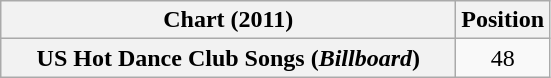<table class="wikitable sortable plainrowheaders" style="text-align:center;">
<tr>
<th scope="col" style="width:18.5em;">Chart (2011)</th>
<th scope="col">Position</th>
</tr>
<tr>
<th scope="row">US Hot Dance Club Songs (<em>Billboard</em>)</th>
<td>48</td>
</tr>
</table>
